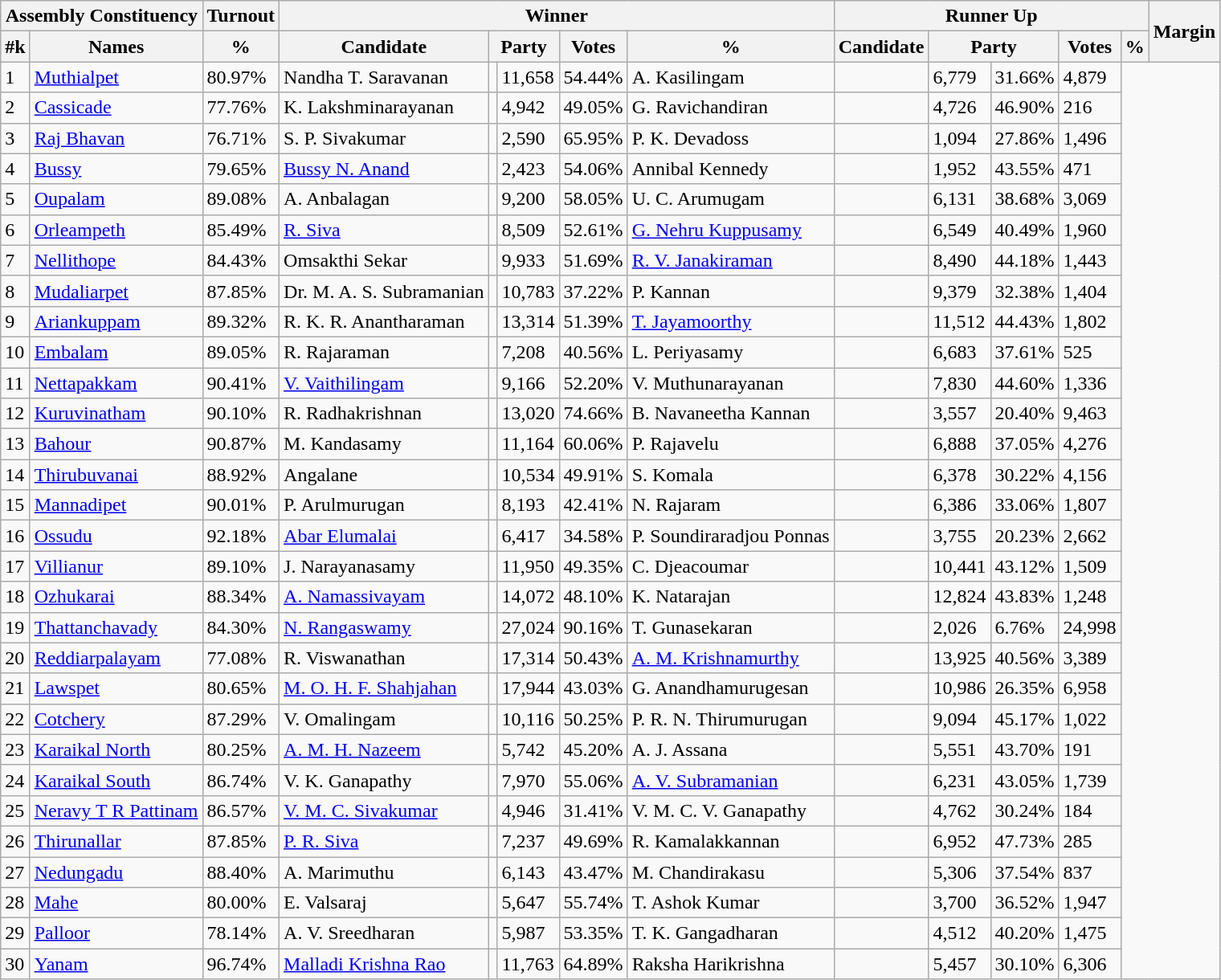<table class="wikitable sortable">
<tr>
<th colspan="2">Assembly Constituency</th>
<th>Turnout</th>
<th colspan="5">Winner</th>
<th colspan="5">Runner Up</th>
<th rowspan="2" data-sort-type=number>Margin</th>
</tr>
<tr>
<th>#k</th>
<th>Names</th>
<th>%</th>
<th>Candidate</th>
<th colspan="2">Party</th>
<th data-sort-type=number>Votes</th>
<th>%</th>
<th>Candidate</th>
<th colspan="2">Party</th>
<th data-sort-type=number>Votes</th>
<th>%</th>
</tr>
<tr>
<td>1</td>
<td><a href='#'>Muthialpet</a></td>
<td>80.97%</td>
<td>Nandha T. Saravanan</td>
<td></td>
<td>11,658</td>
<td>54.44%</td>
<td>A. Kasilingam</td>
<td></td>
<td>6,779</td>
<td>31.66%</td>
<td>4,879</td>
</tr>
<tr>
<td>2</td>
<td><a href='#'>Cassicade</a></td>
<td>77.76%</td>
<td>K. Lakshminarayanan</td>
<td></td>
<td>4,942</td>
<td>49.05%</td>
<td>G. Ravichandiran</td>
<td></td>
<td>4,726</td>
<td>46.90%</td>
<td>216</td>
</tr>
<tr>
<td>3</td>
<td><a href='#'>Raj Bhavan</a></td>
<td>76.71%</td>
<td>S. P. Sivakumar</td>
<td></td>
<td>2,590</td>
<td>65.95%</td>
<td>P. K. Devadoss</td>
<td></td>
<td>1,094</td>
<td>27.86%</td>
<td>1,496</td>
</tr>
<tr>
<td>4</td>
<td><a href='#'>Bussy</a></td>
<td>79.65%</td>
<td><a href='#'>Bussy N. Anand</a></td>
<td></td>
<td>2,423</td>
<td>54.06%</td>
<td>Annibal Kennedy</td>
<td></td>
<td>1,952</td>
<td>43.55%</td>
<td>471</td>
</tr>
<tr>
<td>5</td>
<td><a href='#'>Oupalam</a></td>
<td>89.08%</td>
<td>A. Anbalagan</td>
<td></td>
<td>9,200</td>
<td>58.05%</td>
<td>U. C. Arumugam</td>
<td></td>
<td>6,131</td>
<td>38.68%</td>
<td>3,069</td>
</tr>
<tr>
<td>6</td>
<td><a href='#'>Orleampeth</a></td>
<td>85.49%</td>
<td><a href='#'>R. Siva</a></td>
<td></td>
<td>8,509</td>
<td>52.61%</td>
<td><a href='#'>G. Nehru Kuppusamy</a></td>
<td></td>
<td>6,549</td>
<td>40.49%</td>
<td>1,960</td>
</tr>
<tr>
<td>7</td>
<td><a href='#'>Nellithope</a></td>
<td>84.43%</td>
<td>Omsakthi Sekar</td>
<td></td>
<td>9,933</td>
<td>51.69%</td>
<td><a href='#'>R. V. Janakiraman</a></td>
<td></td>
<td>8,490</td>
<td>44.18%</td>
<td>1,443</td>
</tr>
<tr>
<td>8</td>
<td><a href='#'>Mudaliarpet</a></td>
<td>87.85%</td>
<td>Dr. M. A. S. Subramanian</td>
<td></td>
<td>10,783</td>
<td>37.22%</td>
<td>P. Kannan</td>
<td></td>
<td>9,379</td>
<td>32.38%</td>
<td>1,404</td>
</tr>
<tr>
<td>9</td>
<td><a href='#'>Ariankuppam</a></td>
<td>89.32%</td>
<td>R. K. R. Anantharaman</td>
<td></td>
<td>13,314</td>
<td>51.39%</td>
<td><a href='#'>T. Jayamoorthy</a></td>
<td></td>
<td>11,512</td>
<td>44.43%</td>
<td>1,802</td>
</tr>
<tr>
<td>10</td>
<td><a href='#'>Embalam</a></td>
<td>89.05%</td>
<td>R. Rajaraman</td>
<td></td>
<td>7,208</td>
<td>40.56%</td>
<td>L. Periyasamy</td>
<td></td>
<td>6,683</td>
<td>37.61%</td>
<td>525</td>
</tr>
<tr>
<td>11</td>
<td><a href='#'>Nettapakkam</a></td>
<td>90.41%</td>
<td><a href='#'>V. Vaithilingam</a></td>
<td></td>
<td>9,166</td>
<td>52.20%</td>
<td>V. Muthunarayanan</td>
<td></td>
<td>7,830</td>
<td>44.60%</td>
<td>1,336</td>
</tr>
<tr>
<td>12</td>
<td><a href='#'>Kuruvinatham</a></td>
<td>90.10%</td>
<td>R. Radhakrishnan</td>
<td></td>
<td>13,020</td>
<td>74.66%</td>
<td>B. Navaneetha Kannan</td>
<td></td>
<td>3,557</td>
<td>20.40%</td>
<td>9,463</td>
</tr>
<tr>
<td>13</td>
<td><a href='#'>Bahour</a></td>
<td>90.87%</td>
<td>M. Kandasamy</td>
<td></td>
<td>11,164</td>
<td>60.06%</td>
<td>P. Rajavelu</td>
<td></td>
<td>6,888</td>
<td>37.05%</td>
<td>4,276</td>
</tr>
<tr>
<td>14</td>
<td><a href='#'>Thirubuvanai</a></td>
<td>88.92%</td>
<td>Angalane</td>
<td></td>
<td>10,534</td>
<td>49.91%</td>
<td>S. Komala</td>
<td></td>
<td>6,378</td>
<td>30.22%</td>
<td>4,156</td>
</tr>
<tr>
<td>15</td>
<td><a href='#'>Mannadipet</a></td>
<td>90.01%</td>
<td>P. Arulmurugan</td>
<td></td>
<td>8,193</td>
<td>42.41%</td>
<td>N. Rajaram</td>
<td></td>
<td>6,386</td>
<td>33.06%</td>
<td>1,807</td>
</tr>
<tr>
<td>16</td>
<td><a href='#'>Ossudu</a></td>
<td>92.18%</td>
<td><a href='#'>Abar Elumalai</a></td>
<td></td>
<td>6,417</td>
<td>34.58%</td>
<td>P. Soundiraradjou Ponnas</td>
<td></td>
<td>3,755</td>
<td>20.23%</td>
<td>2,662</td>
</tr>
<tr>
<td>17</td>
<td><a href='#'>Villianur</a></td>
<td>89.10%</td>
<td>J. Narayanasamy</td>
<td></td>
<td>11,950</td>
<td>49.35%</td>
<td>C. Djeacoumar</td>
<td></td>
<td>10,441</td>
<td>43.12%</td>
<td>1,509</td>
</tr>
<tr>
<td>18</td>
<td><a href='#'>Ozhukarai</a></td>
<td>88.34%</td>
<td><a href='#'>A. Namassivayam</a></td>
<td></td>
<td>14,072</td>
<td>48.10%</td>
<td>K. Natarajan</td>
<td></td>
<td>12,824</td>
<td>43.83%</td>
<td>1,248</td>
</tr>
<tr>
<td>19</td>
<td><a href='#'>Thattanchavady</a></td>
<td>84.30%</td>
<td><a href='#'>N. Rangaswamy</a></td>
<td></td>
<td>27,024</td>
<td>90.16%</td>
<td>T. Gunasekaran</td>
<td></td>
<td>2,026</td>
<td>6.76%</td>
<td>24,998</td>
</tr>
<tr>
<td>20</td>
<td><a href='#'>Reddiarpalayam</a></td>
<td>77.08%</td>
<td>R. Viswanathan</td>
<td></td>
<td>17,314</td>
<td>50.43%</td>
<td><a href='#'>A. M. Krishnamurthy</a></td>
<td></td>
<td>13,925</td>
<td>40.56%</td>
<td>3,389</td>
</tr>
<tr>
<td>21</td>
<td><a href='#'>Lawspet</a></td>
<td>80.65%</td>
<td><a href='#'>M. O. H. F. Shahjahan</a></td>
<td></td>
<td>17,944</td>
<td>43.03%</td>
<td>G. Anandhamurugesan</td>
<td></td>
<td>10,986</td>
<td>26.35%</td>
<td>6,958</td>
</tr>
<tr>
<td>22</td>
<td><a href='#'>Cotchery</a></td>
<td>87.29%</td>
<td>V. Omalingam</td>
<td></td>
<td>10,116</td>
<td>50.25%</td>
<td>P. R. N. Thirumurugan</td>
<td></td>
<td>9,094</td>
<td>45.17%</td>
<td>1,022</td>
</tr>
<tr>
<td>23</td>
<td><a href='#'>Karaikal North</a></td>
<td>80.25%</td>
<td><a href='#'>A. M. H. Nazeem</a></td>
<td></td>
<td>5,742</td>
<td>45.20%</td>
<td>A. J. Assana</td>
<td></td>
<td>5,551</td>
<td>43.70%</td>
<td>191</td>
</tr>
<tr>
<td>24</td>
<td><a href='#'>Karaikal South</a></td>
<td>86.74%</td>
<td>V. K. Ganapathy</td>
<td></td>
<td>7,970</td>
<td>55.06%</td>
<td><a href='#'>A. V. Subramanian</a></td>
<td></td>
<td>6,231</td>
<td>43.05%</td>
<td>1,739</td>
</tr>
<tr>
<td>25</td>
<td><a href='#'>Neravy T R Pattinam</a></td>
<td>86.57%</td>
<td><a href='#'>V. M. C. Sivakumar</a></td>
<td></td>
<td>4,946</td>
<td>31.41%</td>
<td>V. M. C. V. Ganapathy</td>
<td></td>
<td>4,762</td>
<td>30.24%</td>
<td>184</td>
</tr>
<tr>
<td>26</td>
<td><a href='#'>Thirunallar</a></td>
<td>87.85%</td>
<td><a href='#'>P. R. Siva</a></td>
<td></td>
<td>7,237</td>
<td>49.69%</td>
<td>R. Kamalakkannan</td>
<td></td>
<td>6,952</td>
<td>47.73%</td>
<td>285</td>
</tr>
<tr>
<td>27</td>
<td><a href='#'>Nedungadu</a></td>
<td>88.40%</td>
<td>A. Marimuthu</td>
<td></td>
<td>6,143</td>
<td>43.47%</td>
<td>M. Chandirakasu</td>
<td></td>
<td>5,306</td>
<td>37.54%</td>
<td>837</td>
</tr>
<tr>
<td>28</td>
<td><a href='#'>Mahe</a></td>
<td>80.00%</td>
<td>E. Valsaraj</td>
<td></td>
<td>5,647</td>
<td>55.74%</td>
<td>T. Ashok Kumar</td>
<td></td>
<td>3,700</td>
<td>36.52%</td>
<td>1,947</td>
</tr>
<tr>
<td>29</td>
<td><a href='#'>Palloor</a></td>
<td>78.14%</td>
<td>A. V. Sreedharan</td>
<td></td>
<td>5,987</td>
<td>53.35%</td>
<td>T. K. Gangadharan</td>
<td></td>
<td>4,512</td>
<td>40.20%</td>
<td>1,475</td>
</tr>
<tr>
<td>30</td>
<td><a href='#'>Yanam</a></td>
<td>96.74%</td>
<td><a href='#'>Malladi Krishna Rao</a></td>
<td></td>
<td>11,763</td>
<td>64.89%</td>
<td>Raksha Harikrishna</td>
<td></td>
<td>5,457</td>
<td>30.10%</td>
<td>6,306</td>
</tr>
</table>
